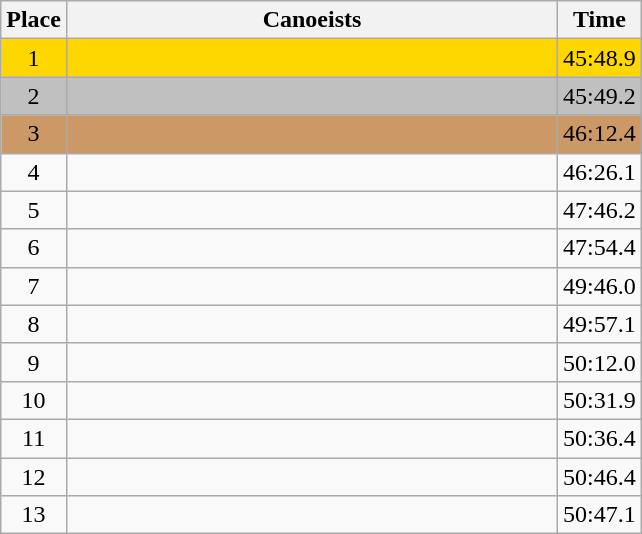<table class=wikitable style="text-align:center">
<tr>
<th>Place</th>
<th width=320>Canoeists</th>
<th>Time</th>
</tr>
<tr style="background:gold;">
<td>1</td>
<td align=left></td>
<td>45:48.9</td>
</tr>
<tr style="background:silver;">
<td>2</td>
<td align=left></td>
<td>45:49.2</td>
</tr>
<tr style="background:#cc9966;">
<td>3</td>
<td align=left></td>
<td>46:12.4</td>
</tr>
<tr>
<td>4</td>
<td align=left></td>
<td>46:26.1</td>
</tr>
<tr>
<td>5</td>
<td align=left></td>
<td>47:46.2</td>
</tr>
<tr>
<td>6</td>
<td align=left></td>
<td>47:54.4</td>
</tr>
<tr>
<td>7</td>
<td align=left></td>
<td>49:46.0</td>
</tr>
<tr>
<td>8</td>
<td align=left></td>
<td>49:57.1</td>
</tr>
<tr>
<td>9</td>
<td align=left></td>
<td>50:12.0</td>
</tr>
<tr>
<td>10</td>
<td align=left></td>
<td>50:31.9</td>
</tr>
<tr>
<td>11</td>
<td align=left></td>
<td>50:36.4</td>
</tr>
<tr>
<td>12</td>
<td align=left></td>
<td>50:46.4</td>
</tr>
<tr>
<td>13</td>
<td align=left></td>
<td>50:47.1</td>
</tr>
</table>
